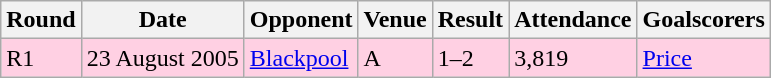<table class="wikitable">
<tr>
<th>Round</th>
<th>Date</th>
<th>Opponent</th>
<th>Venue</th>
<th>Result</th>
<th>Attendance</th>
<th>Goalscorers</th>
</tr>
<tr style="background:#ffd0e3;">
<td>R1</td>
<td>23 August 2005</td>
<td><a href='#'>Blackpool</a></td>
<td>A</td>
<td>1–2</td>
<td>3,819</td>
<td><a href='#'>Price</a></td>
</tr>
</table>
